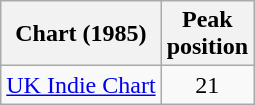<table class="wikitable sortable">
<tr>
<th scope="col">Chart (1985)</th>
<th scope="col">Peak<br>position</th>
</tr>
<tr>
<td><a href='#'>UK Indie Chart</a></td>
<td style="text-align:center;">21</td>
</tr>
</table>
